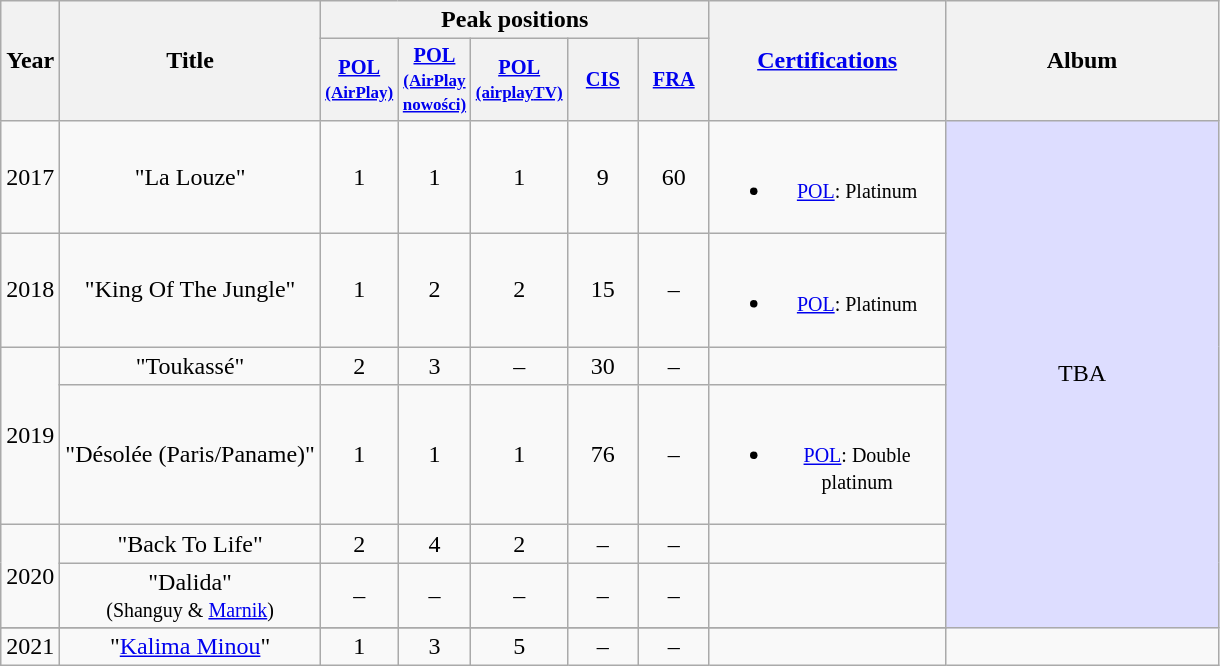<table class="wikitable" style="text-align:center;">
<tr>
<th rowspan="2">Year</th>
<th rowspan="2">Title</th>
<th colspan="5">Peak positions</th>
<th rowspan="2" width="150"><a href='#'>Certifications</a></th>
<th rowspan="2" width="175">Album</th>
</tr>
<tr>
<th style="width:3em;font-size:85%"><a href='#'>POL<br><small>(AirPlay)</small></a><br></th>
<th style="width:3em;font-size:85%;"><a href='#'>POL<br><small>(AirPlay<br>nowości)</small></a><br></th>
<th style="width:3em;font-size:85%"><a href='#'>POL</a><br><a href='#'><small>(airplay</small><small>TV)</small></a>
</th>
<th style="width:3em;font-size:85%"><a href='#'>CIS</a><br></th>
<th style="width:3em;font-size:85%"><a href='#'>FRA</a><br></th>
</tr>
<tr>
<td>2017</td>
<td>"La Louze"</td>
<td>1</td>
<td>1</td>
<td>1</td>
<td>9</td>
<td>60</td>
<td><br><ul><li><small><a href='#'>POL</a>: Platinum</small></li></ul></td>
<td rowspan="6" style="background: #DDF">TBA</td>
</tr>
<tr>
<td>2018</td>
<td>"King Of The Jungle"</td>
<td>1</td>
<td>2</td>
<td>2</td>
<td>15</td>
<td>–</td>
<td><br><ul><li><small><a href='#'>POL</a>: Platinum</small></li></ul></td>
</tr>
<tr>
<td rowspan="2">2019</td>
<td>"Toukassé"</td>
<td>2</td>
<td>3</td>
<td>–</td>
<td>30</td>
<td>–</td>
<td></td>
</tr>
<tr>
<td>"Désolée (Paris/Paname)"</td>
<td>1</td>
<td>1</td>
<td>1</td>
<td>76</td>
<td>–</td>
<td><br><ul><li><small><a href='#'>POL</a>: Double platinum</small></li></ul></td>
</tr>
<tr>
<td rowspan="2">2020</td>
<td>"Back To Life"</td>
<td>2</td>
<td>4</td>
<td>2</td>
<td>–</td>
<td>–</td>
<td></td>
</tr>
<tr>
<td>"Dalida"<br><small>(Shanguy & <a href='#'>Marnik</a>)</small></td>
<td>–</td>
<td>–</td>
<td>–</td>
<td>–</td>
<td>–</td>
<td></td>
</tr>
<tr>
</tr>
<tr>
</tr>
<tr>
<td rowspan="1">2021</td>
<td>"<a href='#'>Kalima Minou</a>"</td>
<td>1</td>
<td>3</td>
<td>5</td>
<td>–</td>
<td>–</td>
<td></td>
</tr>
</table>
